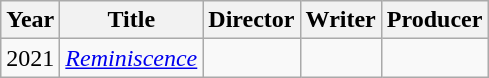<table class="wikitable">
<tr>
<th>Year</th>
<th>Title</th>
<th>Director</th>
<th>Writer</th>
<th>Producer</th>
</tr>
<tr>
<td>2021</td>
<td><em><a href='#'>Reminiscence</a></em></td>
<td></td>
<td></td>
<td></td>
</tr>
</table>
